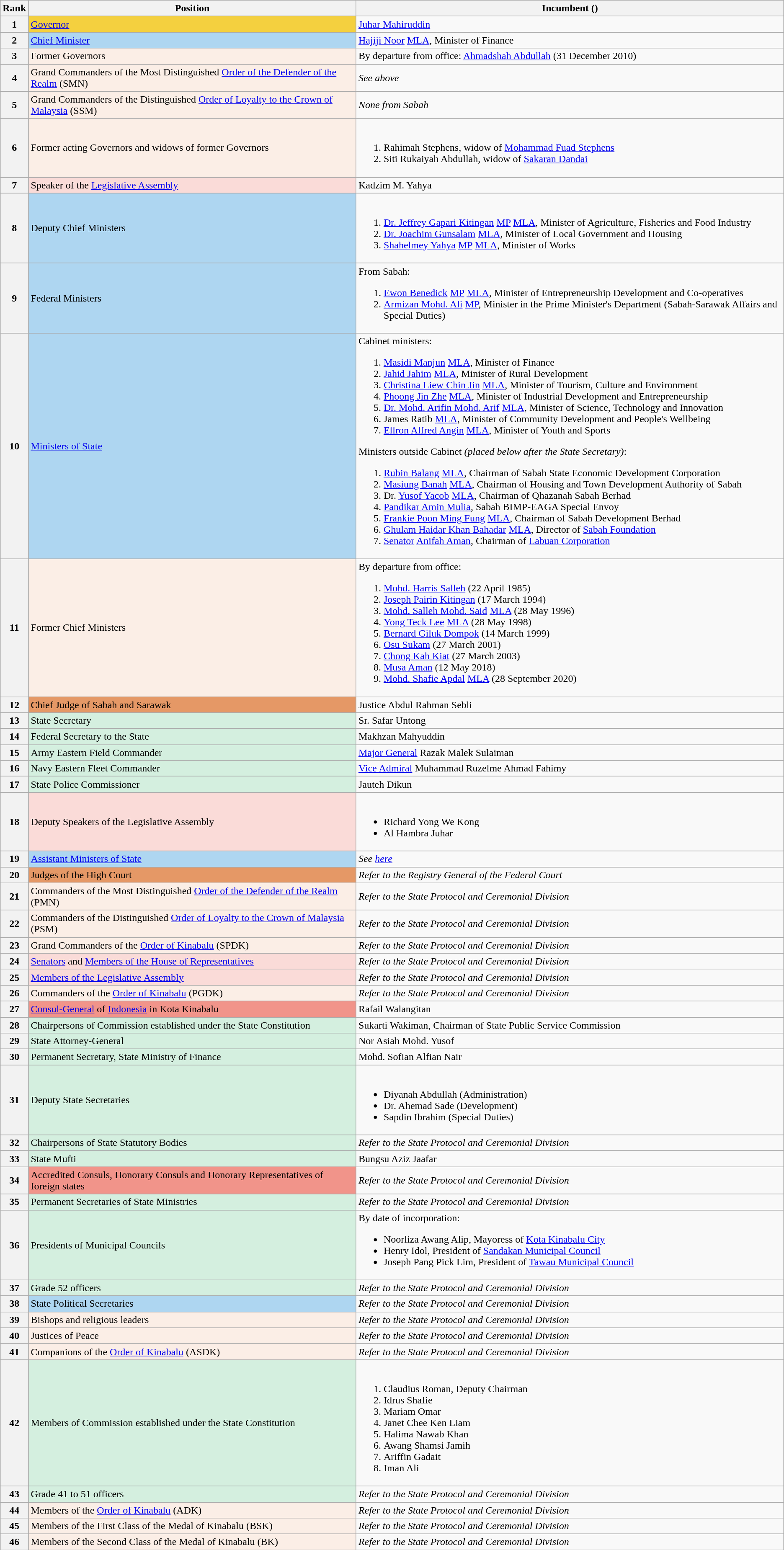<table class="wikitable">
<tr>
<th>Rank</th>
<th>Position</th>
<th>Incumbent ()</th>
</tr>
<tr>
<th>1</th>
<td style="background:#F4D03F;"><a href='#'>Governor</a></td>
<td><a href='#'>Juhar Mahiruddin</a></td>
</tr>
<tr>
<th>2</th>
<td style="background:#AED6F1;"><a href='#'>Chief Minister</a></td>
<td><a href='#'>Hajiji Noor</a> <a href='#'>MLA</a>, Minister of Finance</td>
</tr>
<tr>
<th>3</th>
<td style="background:#FBEEE6;">Former Governors</td>
<td>By departure from office: <a href='#'>Ahmadshah Abdullah</a> (31 December 2010)</td>
</tr>
<tr>
<th>4</th>
<td style="background:#FBEEE6;">Grand Commanders of the Most Distinguished <a href='#'>Order of the Defender of the Realm</a> (SMN)</td>
<td><em>See above</em></td>
</tr>
<tr>
<th>5</th>
<td style="background:#FBEEE6;">Grand Commanders of the Distinguished <a href='#'>Order of Loyalty to the Crown of Malaysia</a> (SSM)</td>
<td><em>None from Sabah</em></td>
</tr>
<tr>
<th>6</th>
<td style="background:#FBEEE6;">Former acting Governors and widows of former Governors</td>
<td><br><ol><li>Rahimah Stephens, widow of <a href='#'>Mohammad Fuad Stephens</a></li><li>Siti Rukaiyah Abdullah, widow of <a href='#'>Sakaran Dandai</a></li></ol></td>
</tr>
<tr>
<th>7</th>
<td style="background:#FADBD8;">Speaker of the <a href='#'>Legislative Assembly</a></td>
<td>Kadzim M. Yahya</td>
</tr>
<tr>
<th>8</th>
<td style="background:#AED6F1;">Deputy Chief Ministers</td>
<td><br><ol><li><a href='#'>Dr. Jeffrey Gapari Kitingan</a> <a href='#'>MP</a> <a href='#'>MLA</a>, Minister of Agriculture, Fisheries and Food Industry</li><li><a href='#'>Dr. Joachim Gunsalam</a> <a href='#'>MLA</a>, Minister of Local Government and Housing</li><li><a href='#'>Shahelmey Yahya</a> <a href='#'>MP</a> <a href='#'>MLA</a>, Minister of Works</li></ol></td>
</tr>
<tr>
<th>9</th>
<td style="background:#AED6F1;">Federal Ministers</td>
<td>From Sabah:<br><ol><li><a href='#'>Ewon Benedick</a> <a href='#'>MP</a> <a href='#'>MLA</a>, Minister of Entrepreneurship Development and Co-operatives</li><li><a href='#'>Armizan Mohd. Ali</a> <a href='#'>MP</a>, Minister in the Prime Minister's Department (Sabah-Sarawak Affairs and Special Duties)</li></ol></td>
</tr>
<tr>
<th>10</th>
<td style="background:#AED6F1;"><a href='#'>Ministers of State</a></td>
<td>Cabinet ministers:<br><ol><li><a href='#'>Masidi Manjun</a> <a href='#'>MLA</a>, Minister of Finance</li><li><a href='#'>Jahid Jahim</a> <a href='#'>MLA</a>, Minister of Rural Development</li><li><a href='#'>Christina Liew Chin Jin</a> <a href='#'>MLA</a>, Minister of Tourism, Culture and Environment</li><li><a href='#'>Phoong Jin Zhe</a> <a href='#'>MLA</a>, Minister of Industrial Development and Entrepreneurship</li><li><a href='#'>Dr. Mohd. Arifin Mohd. Arif</a> <a href='#'>MLA</a>, Minister of Science, Technology and Innovation</li><li>James Ratib <a href='#'>MLA</a>, Minister of Community Development and People's Wellbeing</li><li><a href='#'>Ellron Alfred Angin</a> <a href='#'>MLA</a>, Minister of Youth and Sports</li></ol>Ministers outside Cabinet <em>(placed below after the State Secretary)</em>:<ol><li><a href='#'>Rubin Balang</a> <a href='#'>MLA</a>, Chairman of Sabah State Economic Development Corporation</li><li><a href='#'>Masiung Banah</a> <a href='#'>MLA</a>, Chairman of Housing and Town Development Authority of Sabah</li><li>Dr. <a href='#'>Yusof Yacob</a> <a href='#'>MLA</a>, Chairman of Qhazanah Sabah Berhad</li><li><a href='#'>Pandikar Amin Mulia</a>, Sabah BIMP-EAGA Special Envoy</li><li><a href='#'>Frankie Poon Ming Fung</a> <a href='#'>MLA</a>, Chairman of Sabah Development Berhad</li><li><a href='#'>Ghulam Haidar Khan Bahadar</a> <a href='#'>MLA</a>, Director of <a href='#'>Sabah Foundation</a></li><li><a href='#'>Senator</a> <a href='#'>Anifah Aman</a>, Chairman of <a href='#'>Labuan Corporation</a></li></ol></td>
</tr>
<tr>
<th>11</th>
<td style="background:#FBEEE6;">Former Chief Ministers</td>
<td>By departure from office:<br><ol><li><a href='#'>Mohd. Harris Salleh</a> (22 April 1985)</li><li><a href='#'>Joseph Pairin Kitingan</a> (17 March 1994)</li><li><a href='#'>Mohd. Salleh Mohd. Said</a> <a href='#'>MLA</a> (28 May 1996)</li><li><a href='#'>Yong Teck Lee</a> <a href='#'>MLA</a> (28 May 1998)</li><li><a href='#'>Bernard Giluk Dompok</a> (14 March 1999)</li><li><a href='#'>Osu Sukam</a> (27 March 2001)</li><li><a href='#'>Chong Kah Kiat</a> (27 March 2003)</li><li><a href='#'>Musa Aman</a> (12 May 2018)</li><li><a href='#'>Mohd. Shafie Apdal</a> <a href='#'>MLA</a> (28 September 2020)</li></ol></td>
</tr>
<tr>
<th>12</th>
<td style="background:#E59866;">Chief Judge of Sabah and Sarawak</td>
<td>Justice Abdul Rahman Sebli</td>
</tr>
<tr>
<th>13</th>
<td style="background:#D4EFDF;">State Secretary</td>
<td>Sr. Safar Untong</td>
</tr>
<tr>
<th>14</th>
<td style="background:#D4EFDF;">Federal Secretary to the State</td>
<td>Makhzan Mahyuddin</td>
</tr>
<tr>
<th>15</th>
<td style="background:#D4EFDF;">Army Eastern Field Commander</td>
<td><a href='#'>Major General</a> Razak Malek Sulaiman</td>
</tr>
<tr>
<th>16</th>
<td style="background:#D4EFDF;">Navy Eastern Fleet Commander</td>
<td><a href='#'>Vice Admiral</a> Muhammad Ruzelme Ahmad Fahimy</td>
</tr>
<tr>
<th>17</th>
<td style="background:#D4EFDF;">State Police Commissioner</td>
<td>Jauteh Dikun</td>
</tr>
<tr>
<th>18</th>
<td style="background:#FADBD8;">Deputy Speakers of the Legislative Assembly</td>
<td><br><ul><li>Richard Yong We Kong</li><li>Al Hambra Juhar</li></ul></td>
</tr>
<tr>
<th>19</th>
<td style="background:#AED6F1;"><a href='#'>Assistant Ministers of State</a></td>
<td><em>See <a href='#'>here</a></em></td>
</tr>
<tr>
<th>20</th>
<td style="background:#E59866;">Judges of the High Court</td>
<td><em>Refer to the Registry General of the Federal Court</em></td>
</tr>
<tr>
<th>21</th>
<td style="background:#FBEEE6;">Commanders of the Most Distinguished <a href='#'>Order of the Defender of the Realm</a> (PMN)</td>
<td><em>Refer to the State Protocol and Ceremonial Division</em></td>
</tr>
<tr>
<th>22</th>
<td style="background:#FBEEE6;">Commanders of the Distinguished <a href='#'>Order of Loyalty to the Crown of Malaysia</a> (PSM)</td>
<td><em>Refer to the State Protocol and Ceremonial Division</em></td>
</tr>
<tr>
<th>23</th>
<td style="background:#FBEEE6;">Grand Commanders of the <a href='#'>Order of Kinabalu</a> (SPDK)</td>
<td><em>Refer to the State Protocol and Ceremonial Division</em></td>
</tr>
<tr>
<th>24</th>
<td style="background:#FADBD8;"><a href='#'>Senators</a> and <a href='#'>Members of the House of Representatives</a></td>
<td><em>Refer to the State Protocol and Ceremonial Division</em></td>
</tr>
<tr>
<th>25</th>
<td style="background:#FADBD8;"><a href='#'>Members of the Legislative Assembly</a></td>
<td><em>Refer to the State Protocol and Ceremonial Division</em></td>
</tr>
<tr>
<th>26</th>
<td style="background:#FBEEE6;">Commanders of the <a href='#'>Order of Kinabalu</a> (PGDK)</td>
<td><em>Refer to the State Protocol and Ceremonial Division</em></td>
</tr>
<tr>
<th>27</th>
<td style="background:#F1948A;"><a href='#'>Consul-General</a> of <a href='#'>Indonesia</a> in Kota Kinabalu</td>
<td>Rafail Walangitan</td>
</tr>
<tr>
<th>28</th>
<td style="background:#D4EFDF;">Chairpersons of Commission established under the State Constitution</td>
<td>Sukarti Wakiman, Chairman of State Public Service Commission</td>
</tr>
<tr>
<th>29</th>
<td style="background:#D4EFDF;">State Attorney-General</td>
<td>Nor Asiah Mohd. Yusof</td>
</tr>
<tr>
<th>30</th>
<td style="background:#D4EFDF;">Permanent Secretary, State Ministry of Finance</td>
<td>Mohd. Sofian Alfian Nair</td>
</tr>
<tr>
<th>31</th>
<td style="background:#D4EFDF;">Deputy State Secretaries</td>
<td><br><ul><li>Diyanah Abdullah (Administration)</li><li>Dr. Ahemad Sade (Development)</li><li>Sapdin Ibrahim (Special Duties)</li></ul></td>
</tr>
<tr>
<th>32</th>
<td style="background:#D4EFDF;">Chairpersons of State Statutory Bodies</td>
<td><em>Refer to the State Protocol and Ceremonial Division</em></td>
</tr>
<tr>
<th>33</th>
<td style="background:#D4EFDF;">State Mufti</td>
<td>Bungsu Aziz Jaafar</td>
</tr>
<tr>
<th>34</th>
<td style="background:#F1948A;">Accredited Consuls, Honorary Consuls and Honorary Representatives of foreign states</td>
<td><em>Refer to the State Protocol and Ceremonial Division</em></td>
</tr>
<tr>
<th>35</th>
<td style="background:#D4EFDF;">Permanent Secretaries of State Ministries</td>
<td><em>Refer to the State Protocol and Ceremonial Division</em></td>
</tr>
<tr>
<th>36</th>
<td style="background:#D4EFDF;">Presidents of Municipal Councils</td>
<td>By date of incorporation:<br><ul><li>Noorliza Awang Alip, Mayoress of <a href='#'>Kota Kinabalu City</a></li><li>Henry Idol, President of <a href='#'>Sandakan Municipal Council</a></li><li>Joseph Pang Pick Lim, President of <a href='#'>Tawau Municipal Council</a></li></ul></td>
</tr>
<tr>
<th>37</th>
<td style="background:#D4EFDF;">Grade 52 officers</td>
<td><em>Refer to the State Protocol and Ceremonial Division</em></td>
</tr>
<tr>
<th>38</th>
<td style="background:#AED6F1;">State Political Secretaries</td>
<td><em>Refer to the State Protocol and Ceremonial Division</em></td>
</tr>
<tr>
<th>39</th>
<td style="background:#FBEEE6;">Bishops and religious leaders</td>
<td><em>Refer to the State Protocol and Ceremonial Division</em></td>
</tr>
<tr>
<th>40</th>
<td style="background:#FBEEE6;">Justices of Peace</td>
<td><em>Refer to the State Protocol and Ceremonial Division</em></td>
</tr>
<tr>
<th>41</th>
<td style="background:#FBEEE6;">Companions of the <a href='#'>Order of Kinabalu</a> (ASDK)</td>
<td><em>Refer to the State Protocol and Ceremonial Division</em></td>
</tr>
<tr>
<th>42</th>
<td style="background:#D4EFDF;">Members of Commission established under the State Constitution</td>
<td><br><ol><li>Claudius Roman, Deputy Chairman</li><li>Idrus Shafie</li><li>Mariam Omar</li><li>Janet Chee Ken Liam</li><li>Halima Nawab Khan</li><li>Awang Shamsi Jamih</li><li>Ariffin Gadait</li><li>Iman Ali</li></ol></td>
</tr>
<tr>
<th>43</th>
<td style="background:#D4EFDF;">Grade 41 to 51 officers</td>
<td><em>Refer to the State Protocol and Ceremonial Division</em></td>
</tr>
<tr>
<th>44</th>
<td style="background:#FBEEE6;">Members of the <a href='#'>Order of Kinabalu</a> (ADK)</td>
<td><em>Refer to the State Protocol and Ceremonial Division</em></td>
</tr>
<tr>
<th>45</th>
<td style="background:#FBEEE6;">Members of the First Class of the Medal of Kinabalu (BSK)</td>
<td><em>Refer to the State Protocol and Ceremonial Division</em></td>
</tr>
<tr>
<th>46</th>
<td style="background:#FBEEE6;">Members of the Second Class of the Medal of Kinabalu (BK)</td>
<td><em>Refer to the State Protocol and Ceremonial Division</em></td>
</tr>
</table>
